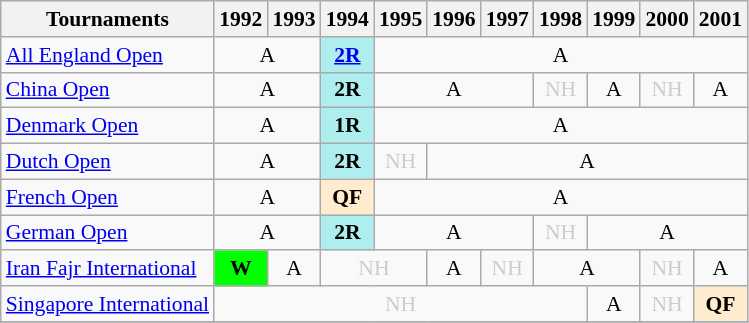<table class="wikitable" style="font-size: 90%; text-align:center">
<tr>
<th>Tournaments</th>
<th>1992</th>
<th>1993</th>
<th>1994</th>
<th>1995</th>
<th>1996</th>
<th>1997</th>
<th>1998</th>
<th>1999</th>
<th>2000</th>
<th>2001</th>
</tr>
<tr>
<td align=left><a href='#'>All England Open</a></td>
<td colspan="2">A</td>
<td bgcolor=AFEEEE><strong><a href='#'>2R</a></strong></td>
<td colspan="7">A</td>
</tr>
<tr>
<td align=left><a href='#'>China Open</a></td>
<td colspan="2">A</td>
<td bgcolor=AFEEEE><strong>2R</strong></td>
<td colspan="3">A</td>
<td style=color:#ccc>NH</td>
<td>A</td>
<td style=color:#ccc>NH</td>
<td>A</td>
</tr>
<tr>
<td align=left><a href='#'>Denmark Open</a></td>
<td colspan="2">A</td>
<td bgcolor=AFEEEE><strong>1R</strong></td>
<td colspan="7">A</td>
</tr>
<tr>
<td align=left><a href='#'>Dutch Open</a></td>
<td colspan="2">A</td>
<td bgcolor=AFEEEE><strong>2R</strong></td>
<td style=color:#ccc>NH</td>
<td colspan="6">A</td>
</tr>
<tr>
<td align=left><a href='#'>French Open</a></td>
<td colspan="2">A</td>
<td bgcolor=FFEBCD><strong>QF</strong></td>
<td colspan="7">A</td>
</tr>
<tr>
<td align=left><a href='#'>German Open</a></td>
<td colspan="2">A</td>
<td bgcolor=AFEEEE><strong>2R</strong></td>
<td colspan="3">A</td>
<td style=color:#ccc>NH</td>
<td colspan="3">A</td>
</tr>
<tr>
<td align=left><a href='#'>Iran Fajr International</a></td>
<td bgcolor=00FF00><strong>W</strong></td>
<td>A</td>
<td colspan="2" style=color:#ccc>NH</td>
<td>A</td>
<td style=color:#ccc>NH</td>
<td colspan="2">A</td>
<td style=color:#ccc>NH</td>
<td>A</td>
</tr>
<tr>
<td align=left><a href='#'>Singapore International</a></td>
<td colspan="7" style=color:#ccc>NH</td>
<td>A</td>
<td style=color:#ccc>NH</td>
<td bgcolor=FFEBCD><strong>QF</strong></td>
</tr>
<tr>
</tr>
</table>
